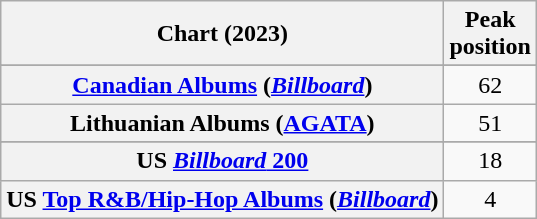<table class="wikitable sortable plainrowheaders" style="text-align:center;">
<tr>
<th scope="col">Chart (2023)</th>
<th scope="col">Peak<br>position</th>
</tr>
<tr>
</tr>
<tr>
<th scope="row"><a href='#'>Canadian Albums</a> (<em><a href='#'>Billboard</a></em>)</th>
<td>62</td>
</tr>
<tr>
<th scope="row">Lithuanian Albums (<a href='#'>AGATA</a>)</th>
<td>51</td>
</tr>
<tr>
</tr>
<tr>
<th scope="row">US <a href='#'><em>Billboard</em> 200</a></th>
<td>18</td>
</tr>
<tr>
<th scope="row">US <a href='#'>Top R&B/Hip-Hop Albums</a> (<em><a href='#'>Billboard</a></em>)</th>
<td>4</td>
</tr>
</table>
